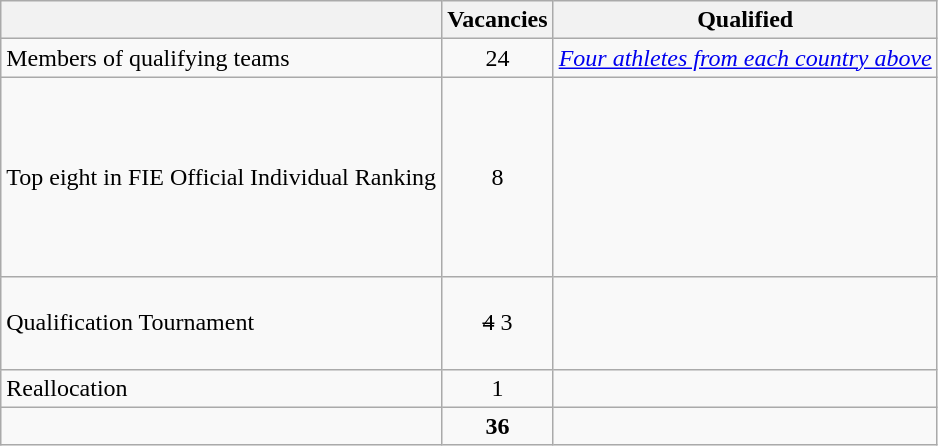<table class="wikitable">
<tr>
<th></th>
<th>Vacancies</th>
<th>Qualified</th>
</tr>
<tr>
<td>Members of qualifying teams</td>
<td style="text-align:center;">24</td>
<td><em><a href='#'>Four athletes from each country above</a></em></td>
</tr>
<tr>
<td>Top eight in FIE Official Individual Ranking</td>
<td style="text-align:center;">8</td>
<td><br><br><br><br><br><br><br></td>
</tr>
<tr>
<td>Qualification Tournament</td>
<td style="text-align:center;"><s>4</s> 3</td>
<td><br><br><br><s></s></td>
</tr>
<tr>
<td>Reallocation</td>
<td style="text-align:center;">1</td>
<td></td>
</tr>
<tr>
<td></td>
<td style="text-align:center;"><strong>36</strong></td>
<td></td>
</tr>
</table>
